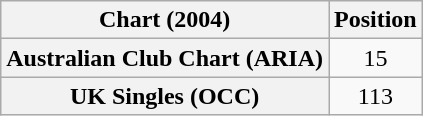<table class="wikitable plainrowheaders" style="text-align:center">
<tr>
<th>Chart (2004)</th>
<th>Position</th>
</tr>
<tr>
<th scope="row">Australian Club Chart (ARIA)</th>
<td>15</td>
</tr>
<tr>
<th scope="row">UK Singles (OCC)</th>
<td>113</td>
</tr>
</table>
